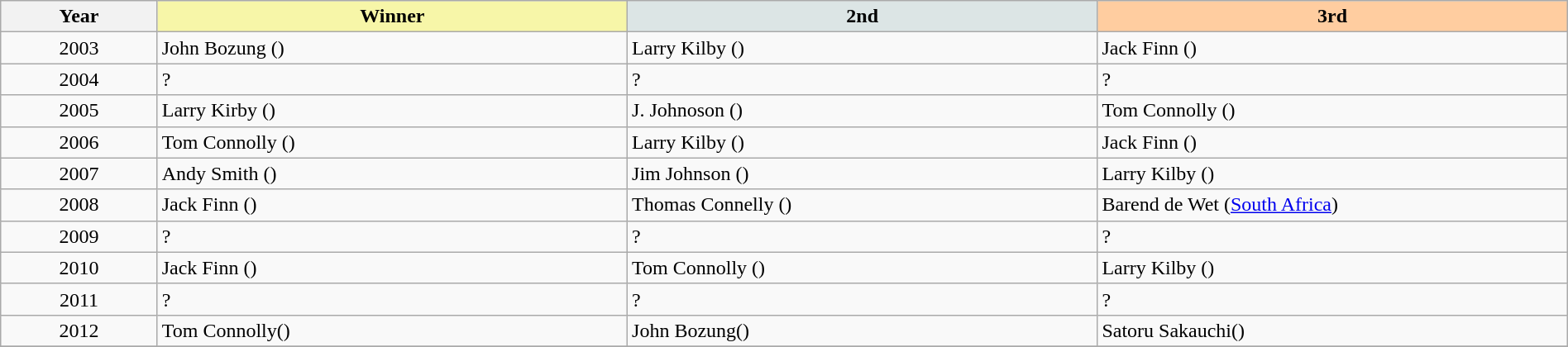<table class="wikitable" width=100%>
<tr>
<th width=10%>Year</th>
<th style="background-color: #F7F6A8;" width=30%>Winner</th>
<th style="background-color: #DCE5E5;" width=30%>2nd</th>
<th style="background-color: #FFCDA0;" width=30%>3rd</th>
</tr>
<tr>
<td align=center>2003 </td>
<td>John 	Bozung ()</td>
<td>Larry Kilby ()</td>
<td>Jack Finn ()</td>
</tr>
<tr>
<td align=center>2004</td>
<td>?</td>
<td>?</td>
<td>?</td>
</tr>
<tr>
<td align=center>2005 </td>
<td>Larry Kirby ()</td>
<td>J. Johnoson ()</td>
<td>Tom Connolly ()</td>
</tr>
<tr>
<td align=center>2006 </td>
<td>Tom Connolly ()</td>
<td>Larry Kilby ()</td>
<td>Jack Finn ()</td>
</tr>
<tr>
<td align=center>2007 </td>
<td>Andy Smith ()</td>
<td>Jim Johnson ()</td>
<td>Larry Kilby ()</td>
</tr>
<tr>
<td align=center>2008 </td>
<td>Jack Finn ()</td>
<td>Thomas Connelly ()</td>
<td>Barend de Wet (<a href='#'>South Africa</a>)</td>
</tr>
<tr>
<td align=center>2009</td>
<td>?</td>
<td>?</td>
<td>?</td>
</tr>
<tr>
<td align=center>2010 </td>
<td>Jack Finn ()</td>
<td>Tom Connolly ()</td>
<td>Larry Kilby ()</td>
</tr>
<tr>
<td align=center>2011</td>
<td>?</td>
<td>?</td>
<td>?</td>
</tr>
<tr>
<td align=center>2012 </td>
<td>Tom Connolly()</td>
<td>John Bozung()</td>
<td>Satoru Sakauchi()</td>
</tr>
<tr>
</tr>
</table>
